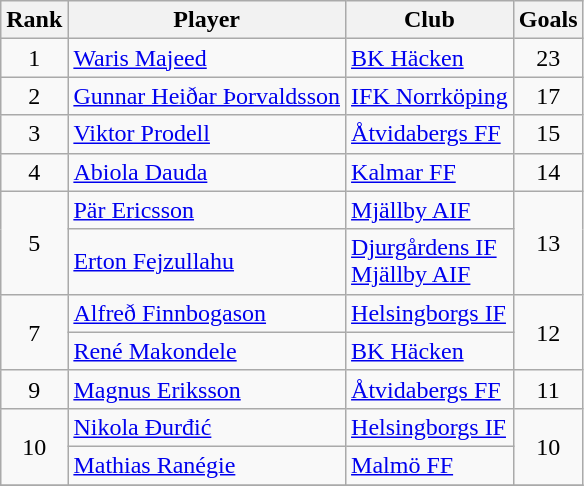<table class="wikitable" style="text-align:center">
<tr>
<th>Rank</th>
<th>Player</th>
<th>Club</th>
<th>Goals</th>
</tr>
<tr>
<td rowspan="1">1</td>
<td align="left"> <a href='#'>Waris Majeed</a></td>
<td align="left"><a href='#'>BK Häcken</a></td>
<td rowspan="1">23</td>
</tr>
<tr>
<td rowspan="1">2</td>
<td align="left"> <a href='#'>Gunnar Heiðar Þorvaldsson</a></td>
<td align="left"><a href='#'>IFK Norrköping</a></td>
<td rowspan="1">17</td>
</tr>
<tr>
<td rowspan="1">3</td>
<td align="left"> <a href='#'>Viktor Prodell</a></td>
<td align="left"><a href='#'>Åtvidabergs FF</a></td>
<td rowspan="1">15</td>
</tr>
<tr>
<td rowspan="1">4</td>
<td align="left"> <a href='#'>Abiola Dauda</a></td>
<td align="left"><a href='#'>Kalmar FF</a></td>
<td rowspan="1">14</td>
</tr>
<tr>
<td rowspan="2">5</td>
<td align="left"> <a href='#'>Pär Ericsson</a></td>
<td align="left"><a href='#'>Mjällby AIF</a></td>
<td rowspan="2">13</td>
</tr>
<tr>
<td align="left"> <a href='#'>Erton Fejzullahu</a></td>
<td align="left"><a href='#'>Djurgårdens IF</a><br><a href='#'>Mjällby AIF</a></td>
</tr>
<tr>
<td rowspan="2">7</td>
<td align="left"> <a href='#'>Alfreð Finnbogason</a></td>
<td align="left"><a href='#'>Helsingborgs IF</a></td>
<td rowspan="2">12</td>
</tr>
<tr>
<td align="left"> <a href='#'>René Makondele</a></td>
<td align="left"><a href='#'>BK Häcken</a></td>
</tr>
<tr>
<td rowspan="1">9</td>
<td align="left"> <a href='#'>Magnus Eriksson</a></td>
<td align="left"><a href='#'>Åtvidabergs FF</a></td>
<td rowspan="1">11</td>
</tr>
<tr>
<td rowspan="2">10</td>
<td align="left"> <a href='#'>Nikola Đurđić</a></td>
<td align="left"><a href='#'>Helsingborgs IF</a></td>
<td rowspan="2">10</td>
</tr>
<tr>
<td align="left"> <a href='#'>Mathias Ranégie</a></td>
<td align="left"><a href='#'>Malmö FF</a></td>
</tr>
<tr>
</tr>
</table>
